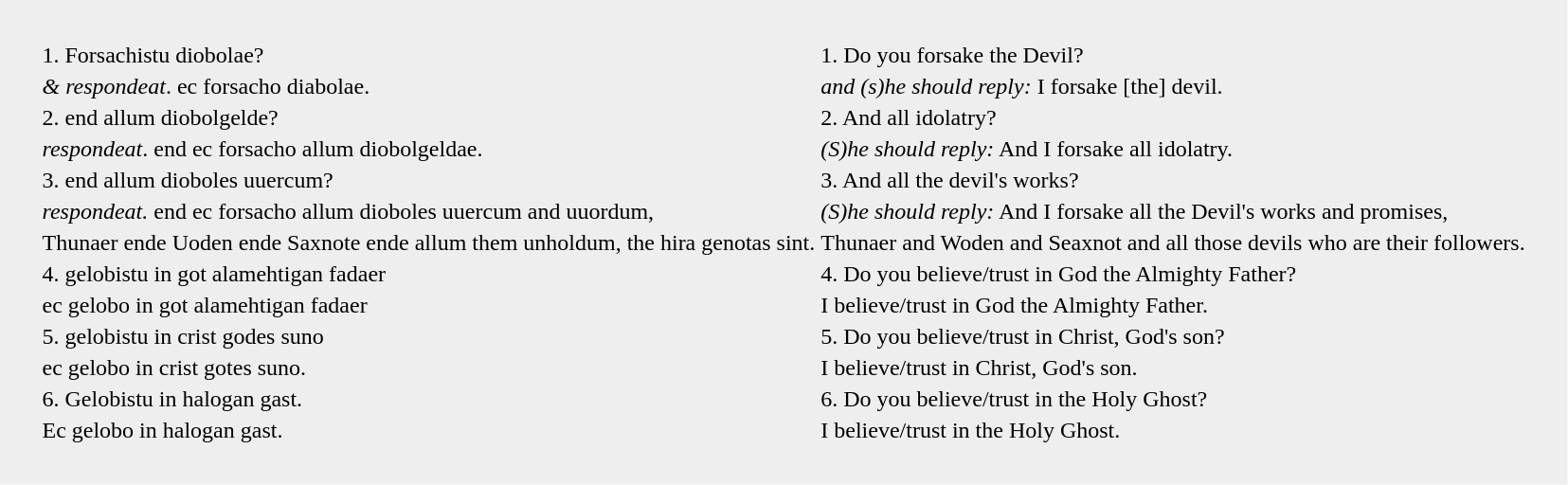<table style="padding:20pt; background-color:#EEEEEE; margin:5pt 0pt 5pt 0pt">
<tr>
<td>1. Forsachistu diobolae?</td>
<td>1. Do you forsake the Devil?</td>
</tr>
<tr>
<td><em>& respondeat</em>. ec forsacho diabolae.</td>
<td><em>and (s)he should reply:</em> I forsake [the] devil.</td>
</tr>
<tr>
<td>2. end allum diobolgelde?</td>
<td>2. And all idolatry?</td>
</tr>
<tr>
<td><em>respondeat</em>. end ec forsacho allum diobolgeldae.</td>
<td><em>(S)he should reply:</em> And I forsake all idolatry.</td>
</tr>
<tr>
<td>3. end allum dioboles uuercum?</td>
<td>3. And all the devil's works?</td>
</tr>
<tr>
<td><em>respondeat.</em> end ec forsacho allum dioboles uuercum and uuordum,</td>
<td><em>(S)he should reply:</em> And I forsake all the Devil's works and promises,</td>
</tr>
<tr>
<td>Thunaer ende Uoden ende Saxnote ende allum them unholdum, the hira genotas sint.</td>
<td>Thunaer and Woden and Seaxnot and all those devils who are their followers.</td>
</tr>
<tr>
<td>4. gelobistu in got alamehtigan fadaer</td>
<td>4. Do you believe/trust in God the Almighty Father?</td>
</tr>
<tr>
<td>ec gelobo in got alamehtigan fadaer</td>
<td>I believe/trust in God the Almighty Father.</td>
</tr>
<tr>
<td>5. gelobistu in crist godes suno</td>
<td>5. Do you believe/trust in Christ, God's son?</td>
</tr>
<tr>
<td>ec gelobo in crist gotes suno.</td>
<td>I believe/trust in Christ, God's son.</td>
</tr>
<tr>
<td>6. Gelobistu in halogan gast.</td>
<td>6. Do you believe/trust in the Holy Ghost?</td>
</tr>
<tr>
<td>Ec gelobo in halogan gast.</td>
<td>I believe/trust in the Holy Ghost.</td>
</tr>
</table>
